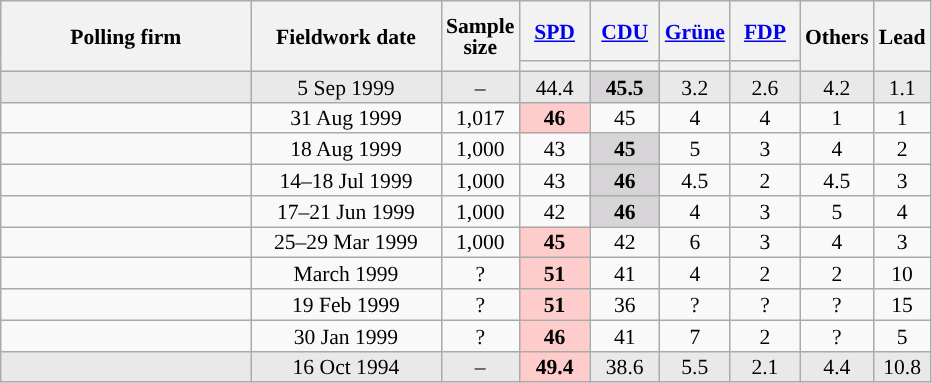<table class="wikitable sortable" style="text-align:center;font-size:90%;line-height:14px;">
<tr style="height:40px;">
<th style="width:160px;" rowspan="2">Polling firm</th>
<th style="width:120px;" rowspan="2">Fieldwork date</th>
<th style="width:35px;" rowspan="2">Sample<br>size</th>
<th class="unsortable" style="width:40px;"><a href='#'>SPD</a></th>
<th class="unsortable" style="width:40px;"><a href='#'>CDU</a></th>
<th class="unsortable" style="width:40px;"><a href='#'>Grüne</a></th>
<th class="unsortable" style="width:40px;"><a href='#'>FDP</a></th>
<th class="unsortable" style="width:40px;" rowspan="2">Others</th>
<th style="width:30px;" rowspan="2">Lead</th>
</tr>
<tr>
<th style="background:"></th>
<th style="background:"></th>
<th style="background:"></th>
<th style="background:"></th>
</tr>
<tr style="background:#E9E9E9;">
<td></td>
<td data-sort-value="1999-09-05">5 Sep 1999</td>
<td>–</td>
<td>44.4</td>
<td style="background:#D7D5D7;"><strong>45.5</strong></td>
<td>3.2</td>
<td>2.6</td>
<td>4.2</td>
<td style="background:">1.1</td>
</tr>
<tr>
<td></td>
<td data-sort-value="1999-08-31">31 Aug 1999</td>
<td>1,017</td>
<td style="background:#FFCCCC;"><strong>46</strong></td>
<td>45</td>
<td>4</td>
<td>4</td>
<td>1</td>
<td style="background:">1</td>
</tr>
<tr>
<td></td>
<td data-sort-value="1999-08-18">18 Aug 1999</td>
<td>1,000</td>
<td>43</td>
<td style="background:#D7D5D7;"><strong>45</strong></td>
<td>5</td>
<td>3</td>
<td>4</td>
<td style="background:">2</td>
</tr>
<tr>
<td></td>
<td data-sort-value="1999-07-19">14–18 Jul 1999</td>
<td>1,000</td>
<td>43</td>
<td style="background:#D7D5D7;"><strong>46</strong></td>
<td>4.5</td>
<td>2</td>
<td>4.5</td>
<td style="background:">3</td>
</tr>
<tr>
<td></td>
<td data-sort-value="1999-06-25">17–21 Jun 1999</td>
<td>1,000</td>
<td>42</td>
<td style="background:#D7D5D7;"><strong>46</strong></td>
<td>4</td>
<td>3</td>
<td>5</td>
<td style="background:">4</td>
</tr>
<tr>
<td></td>
<td data-sort-value="1999-04-09">25–29 Mar 1999</td>
<td>1,000</td>
<td style="background:#FFCCCC;"><strong>45</strong></td>
<td>42</td>
<td>6</td>
<td>3</td>
<td>4</td>
<td style="background:">3</td>
</tr>
<tr>
<td></td>
<td data-sort-value="1999-03-31">March 1999</td>
<td>?</td>
<td style="background:#FFCCCC;"><strong>51</strong></td>
<td>41</td>
<td>4</td>
<td>2</td>
<td>2</td>
<td style="background:">10</td>
</tr>
<tr>
<td></td>
<td data-sort-value="1999-02-19">19 Feb 1999</td>
<td>?</td>
<td style="background:#FFCCCC;"><strong>51</strong></td>
<td>36</td>
<td>?</td>
<td>?</td>
<td>?</td>
<td style="background:">15</td>
</tr>
<tr>
<td></td>
<td data-sort-value="1999-01-30">30 Jan 1999</td>
<td>?</td>
<td style="background:#FFCCCC;"><strong>46</strong></td>
<td>41</td>
<td>7</td>
<td>2</td>
<td>?</td>
<td style="background:">5</td>
</tr>
<tr style="background:#E9E9E9;">
<td></td>
<td data-sort-value="1994-10-16">16 Oct 1994</td>
<td>–</td>
<td style="background:#FFCCCC;"><strong>49.4</strong></td>
<td>38.6</td>
<td>5.5</td>
<td>2.1</td>
<td>4.4</td>
<td style="background:">10.8</td>
</tr>
</table>
